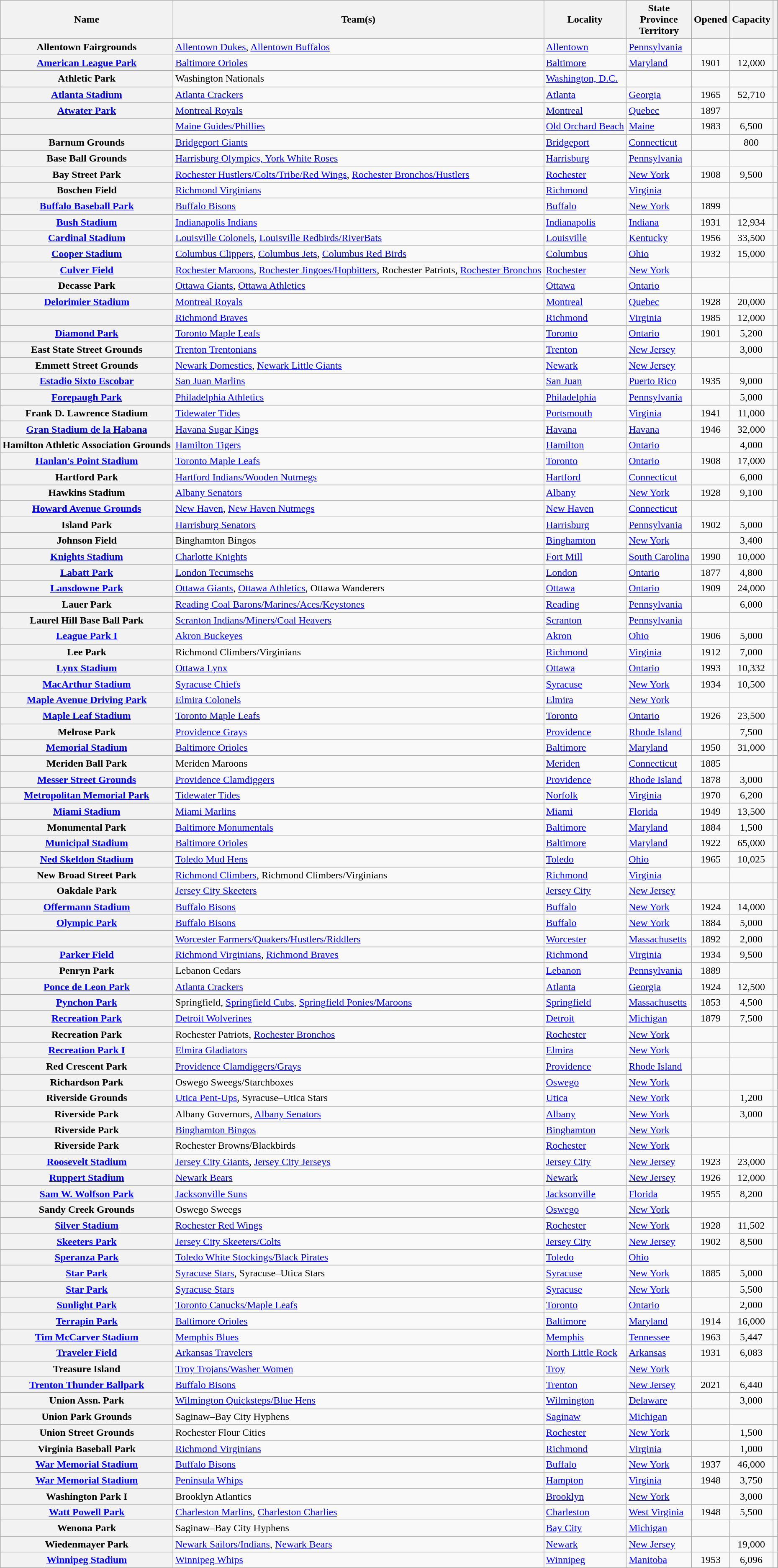<table class="wikitable sortable plainrowheaders">
<tr>
<th scope="col">Name</th>
<th scope="col">Team(s)</th>
<th scope="col">Locality</th>
<th scope="col">State<br>Province<br>Territory</th>
<th scope="col">Opened</th>
<th scope="col">Capacity</th>
<th scope="col" class="unsortable"></th>
</tr>
<tr>
<th scope="row">Allentown Fairgrounds</th>
<td><a href='#'>Allentown Dukes</a>, <a href='#'>Allentown Buffalos</a></td>
<td><a href='#'>Allentown</a></td>
<td><a href='#'>Pennsylvania</a></td>
<td></td>
<td></td>
<td></td>
</tr>
<tr>
<th scope="row"><a href='#'>American League Park</a></th>
<td><a href='#'>Baltimore Orioles</a></td>
<td><a href='#'>Baltimore</a></td>
<td><a href='#'>Maryland</a></td>
<td align="center">1901</td>
<td align="center">12,000</td>
<td></td>
</tr>
<tr>
<th scope="row">Athletic Park</th>
<td>Washington Nationals</td>
<td><a href='#'>Washington, D.C.</a></td>
<td></td>
<td></td>
<td></td>
<td></td>
</tr>
<tr>
<th scope="row"><a href='#'>Atlanta Stadium</a></th>
<td><a href='#'>Atlanta Crackers</a></td>
<td><a href='#'>Atlanta</a></td>
<td><a href='#'>Georgia</a></td>
<td align="center">1965</td>
<td align="center">52,710</td>
<td></td>
</tr>
<tr>
<th scope="row"><a href='#'>Atwater Park</a></th>
<td><a href='#'>Montreal Royals</a></td>
<td><a href='#'>Montreal</a></td>
<td><a href='#'>Quebec</a></td>
<td align="center">1897</td>
<td></td>
<td></td>
</tr>
<tr>
<th scope="row"></th>
<td><a href='#'>Maine Guides/Phillies</a></td>
<td><a href='#'>Old Orchard Beach</a></td>
<td><a href='#'>Maine</a></td>
<td align="center">1983</td>
<td align="center">6,500</td>
<td></td>
</tr>
<tr>
<th scope="row">Barnum Grounds</th>
<td><a href='#'>Bridgeport Giants</a></td>
<td><a href='#'>Bridgeport</a></td>
<td><a href='#'>Connecticut</a></td>
<td></td>
<td align="center">800</td>
<td></td>
</tr>
<tr>
<th scope="row">Base Ball Grounds</th>
<td><a href='#'>Harrisburg Olympics, York White Roses</a></td>
<td><a href='#'>Harrisburg</a></td>
<td><a href='#'>Pennsylvania</a></td>
<td></td>
<td></td>
<td></td>
</tr>
<tr>
<th scope="row">Bay Street Park</th>
<td><a href='#'>Rochester Hustlers/Colts/Tribe/Red Wings</a>, <a href='#'>Rochester Bronchos/Hustlers</a></td>
<td><a href='#'>Rochester</a></td>
<td><a href='#'>New York</a></td>
<td align="center">1908</td>
<td align="center">9,500</td>
<td></td>
</tr>
<tr>
<th scope="row">Boschen Field</th>
<td><a href='#'>Richmond Virginians</a></td>
<td><a href='#'>Richmond</a></td>
<td><a href='#'>Virginia</a></td>
<td></td>
<td></td>
<td></td>
</tr>
<tr>
<th scope="row"><a href='#'>Buffalo Baseball Park</a></th>
<td><a href='#'>Buffalo Bisons</a></td>
<td><a href='#'>Buffalo</a></td>
<td><a href='#'>New York</a></td>
<td align="center">1899</td>
<td></td>
<td></td>
</tr>
<tr>
<th scope="row"><a href='#'>Bush Stadium</a></th>
<td><a href='#'>Indianapolis Indians</a></td>
<td><a href='#'>Indianapolis</a></td>
<td><a href='#'>Indiana</a></td>
<td align="center">1931</td>
<td align="center">12,934</td>
<td></td>
</tr>
<tr>
<th scope="row"><a href='#'>Cardinal Stadium</a></th>
<td><a href='#'>Louisville Colonels</a>, <a href='#'>Louisville Redbirds/RiverBats</a></td>
<td><a href='#'>Louisville</a></td>
<td><a href='#'>Kentucky</a></td>
<td align="center">1956</td>
<td align="center">33,500</td>
<td></td>
</tr>
<tr>
<th scope="row"><a href='#'>Cooper Stadium</a></th>
<td><a href='#'>Columbus Clippers</a>, <a href='#'>Columbus Jets</a>, <a href='#'>Columbus Red Birds</a></td>
<td><a href='#'>Columbus</a></td>
<td><a href='#'>Ohio</a></td>
<td align="center">1932</td>
<td align="center">15,000</td>
<td></td>
</tr>
<tr>
<th scope="row"><a href='#'>Culver Field</a></th>
<td><a href='#'>Rochester Maroons</a>, <a href='#'>Rochester Jingoes/Hopbitters</a>, Rochester Patriots, <a href='#'>Rochester Bronchos</a></td>
<td><a href='#'>Rochester</a></td>
<td><a href='#'>New York</a></td>
<td></td>
<td></td>
<td></td>
</tr>
<tr>
<th scope="row">Decasse Park</th>
<td><a href='#'>Ottawa Giants</a>, <a href='#'>Ottawa Athletics</a></td>
<td><a href='#'>Ottawa</a></td>
<td><a href='#'>Ontario</a></td>
<td></td>
<td></td>
<td></td>
</tr>
<tr>
<th scope="row"><a href='#'>Delorimier Stadium</a></th>
<td><a href='#'>Montreal Royals</a></td>
<td><a href='#'>Montreal</a></td>
<td><a href='#'>Quebec</a></td>
<td align="center">1928</td>
<td align="center">20,000</td>
<td></td>
</tr>
<tr>
<th scope="row"></th>
<td><a href='#'>Richmond Braves</a></td>
<td><a href='#'>Richmond</a></td>
<td><a href='#'>Virginia</a></td>
<td align="center">1985</td>
<td align="center">12,000</td>
<td></td>
</tr>
<tr>
<th scope="row"><a href='#'>Diamond Park</a></th>
<td><a href='#'>Toronto Maple Leafs</a></td>
<td><a href='#'>Toronto</a></td>
<td><a href='#'>Ontario</a></td>
<td align="center">1901</td>
<td align="center">5,200</td>
<td></td>
</tr>
<tr>
<th scope="row">East State Street Grounds</th>
<td><a href='#'>Trenton Trentonians</a></td>
<td><a href='#'>Trenton</a></td>
<td><a href='#'>New Jersey</a></td>
<td></td>
<td align="center">3,000</td>
<td></td>
</tr>
<tr>
<th scope="row">Emmett Street Grounds</th>
<td><a href='#'>Newark Domestics</a>, <a href='#'>Newark Little Giants</a></td>
<td><a href='#'>Newark</a></td>
<td><a href='#'>New Jersey</a></td>
<td></td>
<td></td>
<td></td>
</tr>
<tr>
<th scope="row"><a href='#'>Estadio Sixto Escobar</a></th>
<td><a href='#'>San Juan Marlins</a></td>
<td><a href='#'>San Juan</a></td>
<td><a href='#'>Puerto Rico</a></td>
<td align="center">1935</td>
<td align="center">9,000</td>
<td></td>
</tr>
<tr>
<th scope="row"><a href='#'>Forepaugh Park</a></th>
<td><a href='#'>Philadelphia Athletics</a></td>
<td><a href='#'>Philadelphia</a></td>
<td><a href='#'>Pennsylvania</a></td>
<td></td>
<td align="center">5,000</td>
<td></td>
</tr>
<tr>
<th scope="row">Frank D. Lawrence Stadium</th>
<td><a href='#'>Tidewater Tides</a></td>
<td><a href='#'>Portsmouth</a></td>
<td><a href='#'>Virginia</a></td>
<td align="center">1941</td>
<td align="center">11,000</td>
<td></td>
</tr>
<tr>
<th scope="row"><a href='#'>Gran Stadium de la Habana</a></th>
<td><a href='#'>Havana Sugar Kings</a></td>
<td><a href='#'>Havana</a></td>
<td><a href='#'>Havana</a></td>
<td align="center">1946</td>
<td align="center">32,000</td>
<td></td>
</tr>
<tr>
<th scope="row">Hamilton Athletic Association Grounds</th>
<td><a href='#'>Hamilton Tigers</a></td>
<td><a href='#'>Hamilton</a></td>
<td><a href='#'>Ontario</a></td>
<td></td>
<td align="center">4,000</td>
<td></td>
</tr>
<tr>
<th scope="row"><a href='#'>Hanlan's Point Stadium</a></th>
<td><a href='#'>Toronto Maple Leafs</a></td>
<td><a href='#'>Toronto</a></td>
<td><a href='#'>Ontario</a></td>
<td align="center">1908</td>
<td align="center">17,000</td>
<td></td>
</tr>
<tr>
<th scope="row">Hartford Park</th>
<td><a href='#'>Hartford Indians/Wooden Nutmegs</a></td>
<td><a href='#'>Hartford</a></td>
<td><a href='#'>Connecticut</a></td>
<td></td>
<td align="center">6,000</td>
<td></td>
</tr>
<tr>
<th scope="row">Hawkins Stadium</th>
<td><a href='#'>Albany Senators</a></td>
<td><a href='#'>Albany</a></td>
<td><a href='#'>New York</a></td>
<td align="center">1928</td>
<td align="center">9,100</td>
<td></td>
</tr>
<tr>
<th scope="row"><a href='#'>Howard Avenue Grounds</a></th>
<td><a href='#'>New Haven</a>, <a href='#'>New Haven Nutmegs</a></td>
<td><a href='#'>New Haven</a></td>
<td><a href='#'>Connecticut</a></td>
<td></td>
<td></td>
<td></td>
</tr>
<tr>
<th scope="row">Island Park</th>
<td><a href='#'>Harrisburg Senators</a></td>
<td><a href='#'>Harrisburg</a></td>
<td><a href='#'>Pennsylvania</a></td>
<td align="center">1902</td>
<td align="center">5,000</td>
<td></td>
</tr>
<tr>
<th scope="row">Johnson Field</th>
<td>Binghamton Bingos</td>
<td><a href='#'>Binghamton</a></td>
<td><a href='#'>New York</a></td>
<td></td>
<td align="center">3,400</td>
<td></td>
</tr>
<tr>
<th scope="row"><a href='#'>Knights Stadium</a></th>
<td><a href='#'>Charlotte Knights</a></td>
<td><a href='#'>Fort Mill</a></td>
<td><a href='#'>South Carolina</a></td>
<td align="center">1990</td>
<td align="center">10,000</td>
<td></td>
</tr>
<tr>
<th scope="row"><a href='#'>Labatt Park</a></th>
<td><a href='#'>London Tecumsehs</a></td>
<td><a href='#'>London</a></td>
<td><a href='#'>Ontario</a></td>
<td align="center">1877</td>
<td align="center">4,800</td>
<td></td>
</tr>
<tr>
<th scope="row"><a href='#'>Lansdowne Park</a></th>
<td><a href='#'>Ottawa Giants</a>, <a href='#'>Ottawa Athletics</a>, Ottawa Wanderers</td>
<td><a href='#'>Ottawa</a></td>
<td><a href='#'>Ontario</a></td>
<td align="center">1909</td>
<td align="center">24,000</td>
<td></td>
</tr>
<tr>
<th scope="row">Lauer Park</th>
<td><a href='#'>Reading Coal Barons/Marines/Aces/Keystones</a></td>
<td><a href='#'>Reading</a></td>
<td><a href='#'>Pennsylvania</a></td>
<td></td>
<td align="center">6,000</td>
<td></td>
</tr>
<tr>
<th scope="row">Laurel Hill Base Ball Park</th>
<td><a href='#'>Scranton Indians/Miners/Coal Heavers</a></td>
<td><a href='#'>Scranton</a></td>
<td><a href='#'>Pennsylvania</a></td>
<td></td>
<td></td>
<td></td>
</tr>
<tr>
<th scope="row"><a href='#'>League Park I</a></th>
<td><a href='#'>Akron Buckeyes</a></td>
<td><a href='#'>Akron</a></td>
<td><a href='#'>Ohio</a></td>
<td align="center">1906</td>
<td align="center">5,000</td>
<td></td>
</tr>
<tr>
<th scope="row">Lee Park</th>
<td>Richmond Climbers/Virginians</td>
<td><a href='#'>Richmond</a></td>
<td><a href='#'>Virginia</a></td>
<td align="center">1912</td>
<td align="center">7,000</td>
<td></td>
</tr>
<tr>
<th scope="row"><a href='#'>Lynx Stadium</a></th>
<td><a href='#'>Ottawa Lynx</a></td>
<td><a href='#'>Ottawa</a></td>
<td><a href='#'>Ontario</a></td>
<td align="center">1993</td>
<td align="center">10,332</td>
<td></td>
</tr>
<tr>
<th scope="row"><a href='#'>MacArthur Stadium</a></th>
<td><a href='#'>Syracuse Chiefs</a></td>
<td><a href='#'>Syracuse</a></td>
<td><a href='#'>New York</a></td>
<td align="center">1934</td>
<td align="center">10,500</td>
<td></td>
</tr>
<tr>
<th scope="row"><a href='#'>Maple Avenue Driving Park</a></th>
<td><a href='#'>Elmira Colonels</a></td>
<td><a href='#'>Elmira</a></td>
<td><a href='#'>New York</a></td>
<td></td>
<td></td>
<td></td>
</tr>
<tr>
<th scope="row"><a href='#'>Maple Leaf Stadium</a></th>
<td><a href='#'>Toronto Maple Leafs</a></td>
<td><a href='#'>Toronto</a></td>
<td><a href='#'>Ontario</a></td>
<td align="center">1926</td>
<td align="center">23,500</td>
<td></td>
</tr>
<tr>
<th scope="row">Melrose Park</th>
<td><a href='#'>Providence Grays</a></td>
<td><a href='#'>Providence</a></td>
<td><a href='#'>Rhode Island</a></td>
<td></td>
<td align="center">7,500</td>
<td></td>
</tr>
<tr>
<th scope="row"><a href='#'>Memorial Stadium</a></th>
<td><a href='#'>Baltimore Orioles</a></td>
<td><a href='#'>Baltimore</a></td>
<td><a href='#'>Maryland</a></td>
<td align="center">1950</td>
<td align="center">31,000</td>
<td></td>
</tr>
<tr>
<th scope="row">Meriden Ball Park</th>
<td>Meriden Maroons</td>
<td><a href='#'>Meriden</a></td>
<td><a href='#'>Connecticut</a></td>
<td align="center">1885</td>
<td></td>
<td></td>
</tr>
<tr>
<th scope="row"><a href='#'>Messer Street Grounds</a></th>
<td><a href='#'>Providence Clamdiggers</a></td>
<td><a href='#'>Providence</a></td>
<td><a href='#'>Rhode Island</a></td>
<td align="center">1878</td>
<td align="center">3,000</td>
<td></td>
</tr>
<tr>
<th scope="row"><a href='#'>Metropolitan Memorial Park</a></th>
<td><a href='#'>Tidewater Tides</a></td>
<td><a href='#'>Norfolk</a></td>
<td><a href='#'>Virginia</a></td>
<td align="center">1970</td>
<td align="center">6,200</td>
<td></td>
</tr>
<tr>
<th scope="row"><a href='#'>Miami Stadium</a></th>
<td><a href='#'>Miami Marlins</a></td>
<td><a href='#'>Miami</a></td>
<td><a href='#'>Florida</a></td>
<td align="center">1949</td>
<td align="center">13,500</td>
<td></td>
</tr>
<tr>
<th scope="row">Monumental Park</th>
<td><a href='#'>Baltimore Monumentals</a></td>
<td><a href='#'>Baltimore</a></td>
<td><a href='#'>Maryland</a></td>
<td align="center">1884</td>
<td align="center">1,500</td>
<td></td>
</tr>
<tr>
<th scope="row"><a href='#'>Municipal Stadium</a></th>
<td><a href='#'>Baltimore Orioles</a></td>
<td><a href='#'>Baltimore</a></td>
<td><a href='#'>Maryland</a></td>
<td align="center">1922</td>
<td align="center">65,000</td>
<td></td>
</tr>
<tr>
<th scope="row"><a href='#'>Ned Skeldon Stadium</a></th>
<td><a href='#'>Toledo Mud Hens</a></td>
<td><a href='#'>Toledo</a></td>
<td><a href='#'>Ohio</a></td>
<td align="center">1965</td>
<td align="center">10,025</td>
<td></td>
</tr>
<tr>
<th scope="row">New Broad Street Park</th>
<td><a href='#'>Richmond Climbers</a>, Richmond Climbers/Virginians</td>
<td><a href='#'>Richmond</a></td>
<td><a href='#'>Virginia</a></td>
<td></td>
<td></td>
<td></td>
</tr>
<tr>
<th scope="row">Oakdale Park</th>
<td><a href='#'>Jersey City Skeeters</a></td>
<td><a href='#'>Jersey City</a></td>
<td><a href='#'>New Jersey</a></td>
<td></td>
<td></td>
<td></td>
</tr>
<tr>
<th scope="row"><a href='#'>Offermann Stadium</a></th>
<td><a href='#'>Buffalo Bisons</a></td>
<td><a href='#'>Buffalo</a></td>
<td><a href='#'>New York</a></td>
<td align="center">1924</td>
<td align="center">14,000</td>
<td></td>
</tr>
<tr>
<th scope="row"><a href='#'>Olympic Park</a></th>
<td><a href='#'>Buffalo Bisons</a></td>
<td><a href='#'>Buffalo</a></td>
<td><a href='#'>New York</a></td>
<td align="center">1884</td>
<td align="center">5,000</td>
<td></td>
</tr>
<tr>
<th scope="row"></th>
<td><a href='#'>Worcester Farmers/Quakers/Hustlers/Riddlers</a></td>
<td><a href='#'>Worcester</a></td>
<td><a href='#'>Massachusetts</a></td>
<td align="center">1892</td>
<td align="center">2,000</td>
<td></td>
</tr>
<tr>
<th scope="row"><a href='#'>Parker Field</a></th>
<td><a href='#'>Richmond Virginians</a>, <a href='#'>Richmond Braves</a></td>
<td><a href='#'>Richmond</a></td>
<td><a href='#'>Virginia</a></td>
<td align="center">1934</td>
<td align="center">9,500</td>
<td></td>
</tr>
<tr>
<th scope="row">Penryn Park</th>
<td>Lebanon Cedars</td>
<td><a href='#'>Lebanon</a></td>
<td><a href='#'>Pennsylvania</a></td>
<td align="center">1889</td>
<td></td>
<td></td>
</tr>
<tr>
<th scope="row"><a href='#'>Ponce de Leon Park</a></th>
<td><a href='#'>Atlanta Crackers</a></td>
<td><a href='#'>Atlanta</a></td>
<td><a href='#'>Georgia</a></td>
<td align="center">1924</td>
<td align="center">12,500</td>
<td></td>
</tr>
<tr>
<th scope="row"><a href='#'>Pynchon Park</a></th>
<td>Springfield, <a href='#'>Springfield Cubs</a>, <a href='#'>Springfield Ponies/Maroons</a></td>
<td><a href='#'>Springfield</a></td>
<td><a href='#'>Massachusetts</a></td>
<td align="center">1853</td>
<td align="center">4,500</td>
<td></td>
</tr>
<tr>
<th scope="row"><a href='#'>Recreation Park</a></th>
<td><a href='#'>Detroit Wolverines</a></td>
<td><a href='#'>Detroit</a></td>
<td><a href='#'>Michigan</a></td>
<td align="center">1879</td>
<td align="center">7,500</td>
<td></td>
</tr>
<tr>
<th scope="row">Recreation Park</th>
<td>Rochester Patriots, <a href='#'>Rochester Bronchos</a></td>
<td><a href='#'>Rochester</a></td>
<td><a href='#'>New York</a></td>
<td></td>
<td></td>
<td></td>
</tr>
<tr>
<th scope="row"><a href='#'>Recreation Park I</a></th>
<td><a href='#'>Elmira Gladiators</a></td>
<td><a href='#'>Elmira</a></td>
<td><a href='#'>New York</a></td>
<td></td>
<td></td>
<td></td>
</tr>
<tr>
<th scope="row">Red Crescent Park</th>
<td><a href='#'>Providence Clamdiggers/Grays</a></td>
<td><a href='#'>Providence</a></td>
<td><a href='#'>Rhode Island</a></td>
<td></td>
<td></td>
<td></td>
</tr>
<tr>
<th scope="row">Richardson Park</th>
<td>Oswego Sweegs/Starchboxes</td>
<td><a href='#'>Oswego</a></td>
<td><a href='#'>New York</a></td>
<td></td>
<td></td>
<td></td>
</tr>
<tr>
<th scope="row">Riverside Grounds</th>
<td><a href='#'>Utica Pent-Ups</a>, Syracuse–Utica Stars</td>
<td><a href='#'>Utica</a></td>
<td><a href='#'>New York</a></td>
<td></td>
<td align="center">1,200</td>
<td></td>
</tr>
<tr>
<th scope="row">Riverside Park</th>
<td>Albany Governors, <a href='#'>Albany Senators</a></td>
<td><a href='#'>Albany</a></td>
<td><a href='#'>New York</a></td>
<td></td>
<td align="center">3,000</td>
<td></td>
</tr>
<tr>
<th scope="row">Riverside Park</th>
<td><a href='#'>Binghamton Bingos</a></td>
<td><a href='#'>Binghamton</a></td>
<td><a href='#'>New York</a></td>
<td></td>
<td></td>
<td></td>
</tr>
<tr>
<th scope="row">Riverside Park</th>
<td>Rochester Browns/Blackbirds</td>
<td><a href='#'>Rochester</a></td>
<td><a href='#'>New York</a></td>
<td></td>
<td></td>
<td></td>
</tr>
<tr>
<th scope="row"><a href='#'>Roosevelt Stadium</a></th>
<td><a href='#'>Jersey City Giants</a>, <a href='#'>Jersey City Jerseys</a></td>
<td><a href='#'>Jersey City</a></td>
<td><a href='#'>New Jersey</a></td>
<td align="center">1923</td>
<td align="center">23,000</td>
<td></td>
</tr>
<tr>
<th scope="row"><a href='#'>Ruppert Stadium</a></th>
<td><a href='#'>Newark Bears</a></td>
<td><a href='#'>Newark</a></td>
<td><a href='#'>New Jersey</a></td>
<td align="center">1926</td>
<td align="center">12,000</td>
<td></td>
</tr>
<tr>
<th scope="row"><a href='#'>Sam W. Wolfson Park</a></th>
<td><a href='#'>Jacksonville Suns</a></td>
<td><a href='#'>Jacksonville</a></td>
<td><a href='#'>Florida</a></td>
<td align="center">1955</td>
<td align="center">8,200</td>
<td></td>
</tr>
<tr>
<th scope="row">Sandy Creek Grounds</th>
<td>Oswego Sweegs</td>
<td><a href='#'>Oswego</a></td>
<td><a href='#'>New York</a></td>
<td></td>
<td></td>
<td></td>
</tr>
<tr>
<th scope="row"><a href='#'>Silver Stadium</a></th>
<td><a href='#'>Rochester Red Wings</a></td>
<td><a href='#'>Rochester</a></td>
<td><a href='#'>New York</a></td>
<td align="center">1928</td>
<td align="center">11,502</td>
<td></td>
</tr>
<tr>
<th scope="row"><a href='#'>Skeeters Park</a></th>
<td><a href='#'>Jersey City Skeeters/Colts</a></td>
<td><a href='#'>Jersey City</a></td>
<td><a href='#'>New Jersey</a></td>
<td align="center">1902</td>
<td align="center">8,500</td>
<td></td>
</tr>
<tr>
<th scope="row"><a href='#'>Speranza Park</a></th>
<td><a href='#'>Toledo White Stockings/Black Pirates</a></td>
<td><a href='#'>Toledo</a></td>
<td><a href='#'>Ohio</a></td>
<td></td>
<td></td>
<td></td>
</tr>
<tr>
<th scope="row"><a href='#'>Star Park</a></th>
<td><a href='#'>Syracuse Stars</a>, Syracuse–Utica Stars</td>
<td><a href='#'>Syracuse</a></td>
<td><a href='#'>New York</a></td>
<td align="center">1885</td>
<td align="center">5,000</td>
<td></td>
</tr>
<tr>
<th scope="row"><a href='#'>Star Park</a></th>
<td><a href='#'>Syracuse Stars</a></td>
<td><a href='#'>Syracuse</a></td>
<td><a href='#'>New York</a></td>
<td></td>
<td align="center">5,500</td>
<td></td>
</tr>
<tr>
<th scope="row"><a href='#'>Sunlight Park</a></th>
<td><a href='#'>Toronto Canucks/Maple Leafs</a></td>
<td><a href='#'>Toronto</a></td>
<td><a href='#'>Ontario</a></td>
<td></td>
<td align="center">2,000</td>
<td></td>
</tr>
<tr>
<th scope="row"><a href='#'>Terrapin Park</a></th>
<td><a href='#'>Baltimore Orioles</a></td>
<td><a href='#'>Baltimore</a></td>
<td><a href='#'>Maryland</a></td>
<td align="center">1914</td>
<td align="center">16,000</td>
<td></td>
</tr>
<tr>
<th scope="row"><a href='#'>Tim McCarver Stadium</a></th>
<td><a href='#'>Memphis Blues</a></td>
<td><a href='#'>Memphis</a></td>
<td><a href='#'>Tennessee</a></td>
<td align="center">1963</td>
<td align="center">5,447</td>
<td></td>
</tr>
<tr>
<th scope="row"><a href='#'>Traveler Field</a></th>
<td><a href='#'>Arkansas Travelers</a></td>
<td><a href='#'>North Little Rock</a></td>
<td><a href='#'>Arkansas</a></td>
<td align="center">1931</td>
<td align="center">6,083</td>
<td></td>
</tr>
<tr>
<th scope="row">Treasure Island</th>
<td><a href='#'>Troy Trojans/Washer Women</a></td>
<td><a href='#'>Troy</a></td>
<td><a href='#'>New York</a></td>
<td></td>
<td></td>
<td></td>
</tr>
<tr>
<th scope="row"><a href='#'>Trenton Thunder Ballpark</a></th>
<td><a href='#'>Buffalo Bisons</a></td>
<td><a href='#'>Trenton</a></td>
<td><a href='#'>New Jersey</a></td>
<td align="center">2021</td>
<td align="center">6,440</td>
<td></td>
</tr>
<tr>
<th scope="row">Union Assn. Park</th>
<td><a href='#'>Wilmington Quicksteps/Blue Hens</a></td>
<td><a href='#'>Wilmington</a></td>
<td><a href='#'>Delaware</a></td>
<td></td>
<td align="center">3,000</td>
<td></td>
</tr>
<tr>
<th scope="row">Union Park Grounds</th>
<td>Saginaw–Bay City Hyphens</td>
<td><a href='#'>Saginaw</a></td>
<td><a href='#'>Michigan</a></td>
<td></td>
<td></td>
<td></td>
</tr>
<tr>
<th scope="row">Union Street Grounds</th>
<td>Rochester Flour Cities</td>
<td><a href='#'>Rochester</a></td>
<td><a href='#'>New York</a></td>
<td></td>
<td align="center">1,500</td>
<td></td>
</tr>
<tr>
<th scope="row">Virginia Baseball Park</th>
<td><a href='#'>Richmond Virginians</a></td>
<td><a href='#'>Richmond</a></td>
<td><a href='#'>Virginia</a></td>
<td></td>
<td align="center">1,000</td>
<td></td>
</tr>
<tr>
<th scope="row"><a href='#'>War Memorial Stadium</a></th>
<td><a href='#'>Buffalo Bisons</a></td>
<td><a href='#'>Buffalo</a></td>
<td><a href='#'>New York</a></td>
<td align="center">1937</td>
<td align="center">46,000</td>
<td></td>
</tr>
<tr>
<th scope="row"><a href='#'>War Memorial Stadium</a></th>
<td><a href='#'>Peninsula Whips</a></td>
<td><a href='#'>Hampton</a></td>
<td><a href='#'>Virginia</a></td>
<td align="center">1948</td>
<td align="center">3,750</td>
<td></td>
</tr>
<tr>
<th scope="row">Washington Park I</th>
<td>Brooklyn Atlantics</td>
<td><a href='#'>Brooklyn</a></td>
<td><a href='#'>New York</a></td>
<td></td>
<td align="center">3,000</td>
<td></td>
</tr>
<tr>
<th scope="row"><a href='#'>Watt Powell Park</a></th>
<td><a href='#'>Charleston Marlins</a>, <a href='#'>Charleston Charlies</a></td>
<td><a href='#'>Charleston</a></td>
<td><a href='#'>West Virginia</a></td>
<td align="center">1948</td>
<td align="center">5,500</td>
<td></td>
</tr>
<tr>
<th scope="row">Wenona Park</th>
<td>Saginaw–Bay City Hyphens</td>
<td><a href='#'>Bay City</a></td>
<td><a href='#'>Michigan</a></td>
<td></td>
<td></td>
<td></td>
</tr>
<tr>
<th scope="row">Wiedenmayer Park</th>
<td><a href='#'>Newark Sailors/Indians</a>, <a href='#'>Newark Bears</a></td>
<td><a href='#'>Newark</a></td>
<td><a href='#'>New Jersey</a></td>
<td></td>
<td align="center">19,000</td>
<td></td>
</tr>
<tr>
<th scope="row"><a href='#'>Winnipeg Stadium</a></th>
<td><a href='#'>Winnipeg Whips</a></td>
<td><a href='#'>Winnipeg</a></td>
<td><a href='#'>Manitoba</a></td>
<td align="center">1953</td>
<td align="center">6,096</td>
<td></td>
</tr>
</table>
